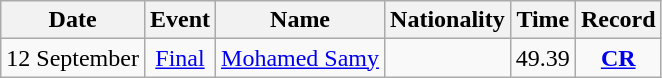<table class="wikitable" style=text-align:center>
<tr>
<th>Date</th>
<th>Event</th>
<th>Name</th>
<th>Nationality</th>
<th>Time</th>
<th>Record</th>
</tr>
<tr>
<td>12 September</td>
<td><a href='#'>Final</a></td>
<td align=left><a href='#'>Mohamed Samy</a></td>
<td align=left></td>
<td>49.39</td>
<td><strong><a href='#'>CR</a></strong></td>
</tr>
</table>
